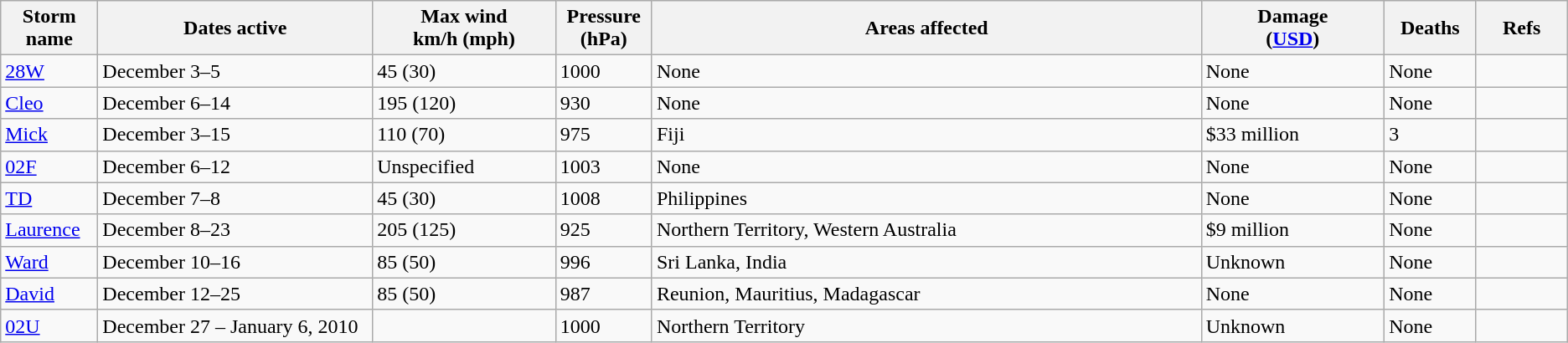<table class="wikitable sortable">
<tr>
<th width="5%">Storm name</th>
<th width="15%">Dates active</th>
<th width="10%">Max wind<br>km/h (mph)</th>
<th width="5%">Pressure<br>(hPa)</th>
<th width="30%">Areas affected</th>
<th width="10%">Damage<br>(<a href='#'>USD</a>)</th>
<th width="5%">Deaths</th>
<th width="5%">Refs</th>
</tr>
<tr>
<td><a href='#'>28W</a></td>
<td>December 3–5</td>
<td>45 (30)</td>
<td>1000</td>
<td>None</td>
<td>None</td>
<td>None</td>
<td></td>
</tr>
<tr>
<td><a href='#'>Cleo</a></td>
<td>December 6–14</td>
<td>195 (120)</td>
<td>930</td>
<td>None</td>
<td>None</td>
<td>None</td>
<td></td>
</tr>
<tr>
<td><a href='#'>Mick</a></td>
<td>December 3–15</td>
<td>110 (70)</td>
<td>975</td>
<td>Fiji</td>
<td>$33 million</td>
<td>3</td>
<td></td>
</tr>
<tr>
<td><a href='#'>02F</a></td>
<td>December 6–12</td>
<td>Unspecified</td>
<td>1003</td>
<td>None</td>
<td>None</td>
<td>None</td>
<td></td>
</tr>
<tr>
<td><a href='#'>TD</a></td>
<td>December 7–8</td>
<td>45 (30)</td>
<td>1008</td>
<td>Philippines</td>
<td>None</td>
<td>None</td>
<td></td>
</tr>
<tr>
<td><a href='#'>Laurence</a></td>
<td>December 8–23</td>
<td>205 (125)</td>
<td>925</td>
<td>Northern Territory, Western Australia</td>
<td>$9 million</td>
<td>None</td>
<td></td>
</tr>
<tr>
<td><a href='#'>Ward</a></td>
<td>December 10–16</td>
<td>85 (50)</td>
<td>996</td>
<td>Sri Lanka, India</td>
<td>Unknown</td>
<td>None</td>
<td></td>
</tr>
<tr>
<td><a href='#'>David</a></td>
<td>December 12–25</td>
<td>85 (50)</td>
<td>987</td>
<td>Reunion, Mauritius, Madagascar</td>
<td>None</td>
<td>None</td>
<td></td>
</tr>
<tr>
<td><a href='#'>02U</a></td>
<td>December 27 – January 6, 2010</td>
<td></td>
<td>1000</td>
<td>Northern Territory</td>
<td>Unknown</td>
<td>None</td>
<td></td>
</tr>
</table>
